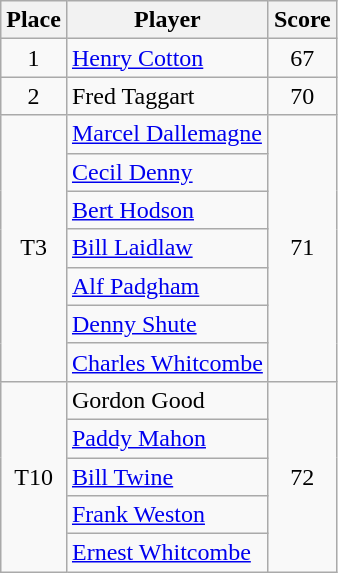<table class=wikitable>
<tr>
<th>Place</th>
<th>Player</th>
<th>Score</th>
</tr>
<tr>
<td align=center>1</td>
<td> <a href='#'>Henry Cotton</a></td>
<td align=center>67</td>
</tr>
<tr>
<td align=center>2</td>
<td> Fred Taggart</td>
<td align=center>70</td>
</tr>
<tr>
<td rowspan=7 align=center>T3</td>
<td> <a href='#'>Marcel Dallemagne</a></td>
<td rowspan=7 align=center>71</td>
</tr>
<tr>
<td> <a href='#'>Cecil Denny</a></td>
</tr>
<tr>
<td> <a href='#'>Bert Hodson</a></td>
</tr>
<tr>
<td> <a href='#'>Bill Laidlaw</a></td>
</tr>
<tr>
<td> <a href='#'>Alf Padgham</a></td>
</tr>
<tr>
<td> <a href='#'>Denny Shute</a></td>
</tr>
<tr>
<td> <a href='#'>Charles Whitcombe</a></td>
</tr>
<tr>
<td rowspan=5 align=center>T10</td>
<td> Gordon Good</td>
<td rowspan=5 align=center>72</td>
</tr>
<tr>
<td> <a href='#'>Paddy Mahon</a></td>
</tr>
<tr>
<td> <a href='#'>Bill Twine</a></td>
</tr>
<tr>
<td> <a href='#'>Frank Weston</a></td>
</tr>
<tr>
<td> <a href='#'>Ernest Whitcombe</a></td>
</tr>
</table>
